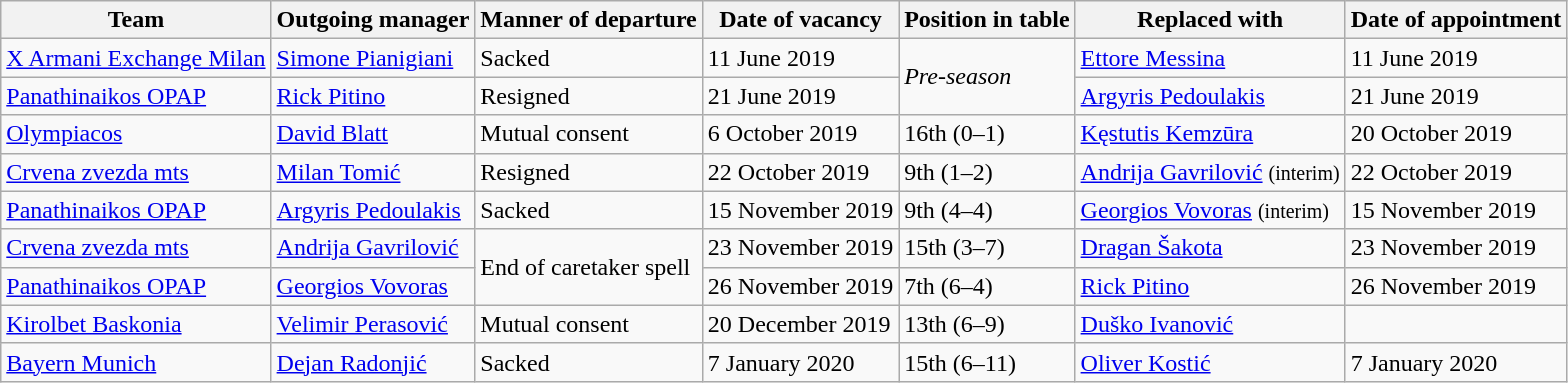<table class="wikitable sortable">
<tr>
<th>Team</th>
<th>Outgoing manager</th>
<th>Manner of departure</th>
<th>Date of vacancy</th>
<th>Position in table</th>
<th>Replaced with</th>
<th>Date of appointment</th>
</tr>
<tr>
<td> <a href='#'>X Armani Exchange Milan</a></td>
<td> <a href='#'>Simone Pianigiani</a></td>
<td>Sacked</td>
<td>11 June 2019</td>
<td rowspan=2><em>Pre-season</em></td>
<td> <a href='#'>Ettore Messina</a></td>
<td>11 June 2019</td>
</tr>
<tr>
<td> <a href='#'>Panathinaikos OPAP</a></td>
<td> <a href='#'>Rick Pitino</a></td>
<td>Resigned</td>
<td>21 June 2019</td>
<td> <a href='#'>Argyris Pedoulakis</a></td>
<td>21 June 2019</td>
</tr>
<tr>
<td> <a href='#'>Olympiacos</a></td>
<td> <a href='#'>David Blatt</a></td>
<td>Mutual consent</td>
<td>6 October 2019</td>
<td>16th (0–1)</td>
<td> <a href='#'>Kęstutis Kemzūra</a></td>
<td>20 October 2019</td>
</tr>
<tr>
<td> <a href='#'>Crvena zvezda mts</a></td>
<td> <a href='#'>Milan Tomić</a></td>
<td>Resigned</td>
<td>22 October 2019</td>
<td>9th (1–2)</td>
<td> <a href='#'>Andrija Gavrilović</a> <small>(interim)</small></td>
<td>22 October 2019</td>
</tr>
<tr>
<td> <a href='#'>Panathinaikos OPAP</a></td>
<td> <a href='#'>Argyris Pedoulakis</a></td>
<td>Sacked</td>
<td>15 November 2019</td>
<td>9th (4–4)</td>
<td> <a href='#'>Georgios Vovoras</a> <small>(interim)</small></td>
<td>15 November 2019</td>
</tr>
<tr>
<td> <a href='#'>Crvena zvezda mts</a></td>
<td> <a href='#'>Andrija Gavrilović</a></td>
<td rowspan=2>End of caretaker spell</td>
<td>23 November 2019</td>
<td>15th (3–7)</td>
<td> <a href='#'>Dragan Šakota</a></td>
<td>23 November 2019</td>
</tr>
<tr>
<td> <a href='#'>Panathinaikos OPAP</a></td>
<td> <a href='#'>Georgios Vovoras</a></td>
<td>26 November 2019</td>
<td>7th (6–4)</td>
<td> <a href='#'>Rick Pitino</a></td>
<td>26 November 2019</td>
</tr>
<tr>
<td> <a href='#'>Kirolbet Baskonia</a></td>
<td> <a href='#'>Velimir Perasović</a></td>
<td>Mutual consent</td>
<td>20 December 2019</td>
<td>13th (6–9)</td>
<td> <a href='#'>Duško Ivanović</a></td>
<td></td>
</tr>
<tr>
<td> <a href='#'>Bayern Munich</a></td>
<td> <a href='#'>Dejan Radonjić</a></td>
<td>Sacked</td>
<td>7 January 2020</td>
<td>15th (6–11)</td>
<td> <a href='#'>Oliver Kostić</a></td>
<td>7 January 2020</td>
</tr>
</table>
